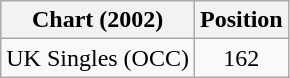<table class="wikitable">
<tr>
<th>Chart (2002)</th>
<th>Position</th>
</tr>
<tr>
<td>UK Singles (OCC)</td>
<td align="center">162</td>
</tr>
</table>
